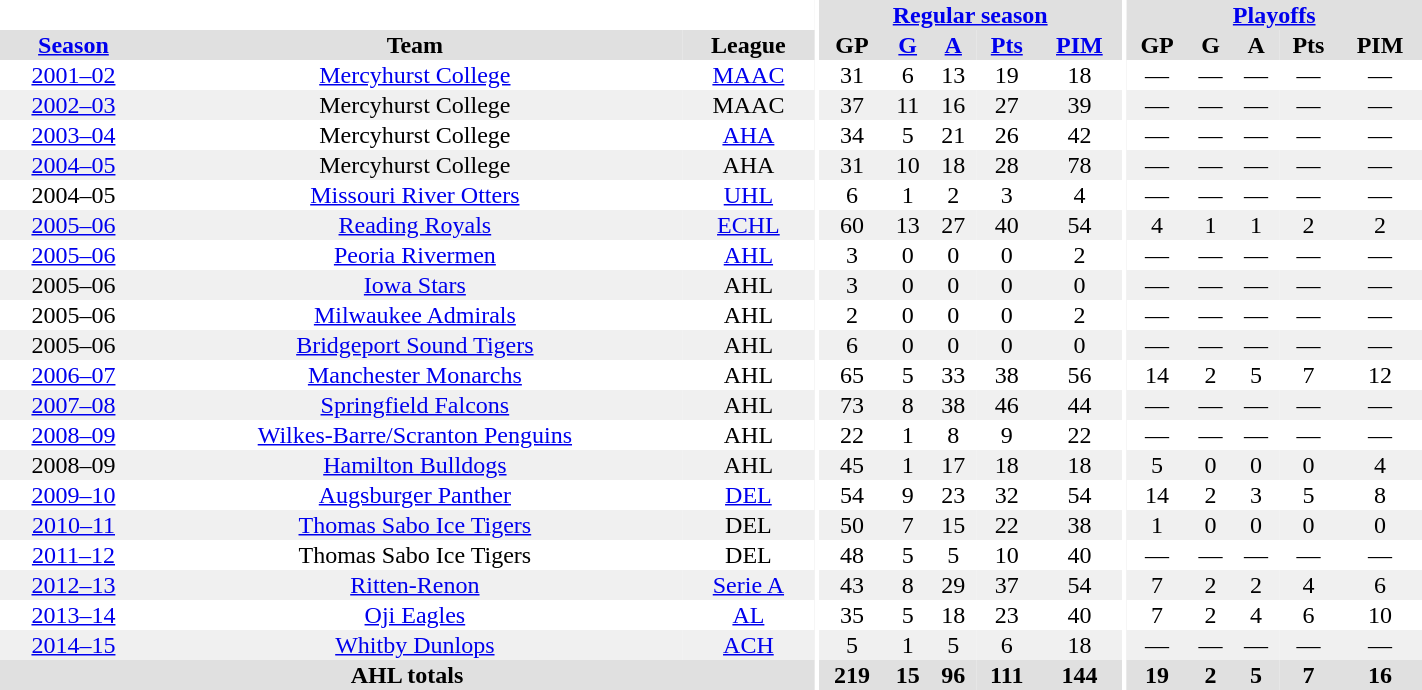<table border="0" cellpadding="1" cellspacing="0" style="text-align:center; width:75%">
<tr bgcolor="#e0e0e0">
<th colspan="3" bgcolor="#ffffff"></th>
<th rowspan="99" bgcolor="#ffffff"></th>
<th colspan="5"><a href='#'>Regular season</a></th>
<th rowspan="99" bgcolor="#ffffff"></th>
<th colspan="5"><a href='#'>Playoffs</a></th>
</tr>
<tr bgcolor="#e0e0e0">
<th><a href='#'>Season</a></th>
<th>Team</th>
<th>League</th>
<th>GP</th>
<th><a href='#'>G</a></th>
<th><a href='#'>A</a></th>
<th><a href='#'>Pts</a></th>
<th><a href='#'>PIM</a></th>
<th>GP</th>
<th>G</th>
<th>A</th>
<th>Pts</th>
<th>PIM</th>
</tr>
<tr ALIGN="center">
<td><a href='#'>2001–02</a></td>
<td><a href='#'>Mercyhurst College</a></td>
<td><a href='#'>MAAC</a></td>
<td>31</td>
<td>6</td>
<td>13</td>
<td>19</td>
<td>18</td>
<td>—</td>
<td>—</td>
<td>—</td>
<td>—</td>
<td>—</td>
</tr>
<tr ALIGN="center" bgcolor="#f0f0f0">
<td><a href='#'>2002–03</a></td>
<td>Mercyhurst College</td>
<td>MAAC</td>
<td>37</td>
<td>11</td>
<td>16</td>
<td>27</td>
<td>39</td>
<td>—</td>
<td>—</td>
<td>—</td>
<td>—</td>
<td>—</td>
</tr>
<tr ALIGN="center">
<td><a href='#'>2003–04</a></td>
<td>Mercyhurst College</td>
<td><a href='#'>AHA</a></td>
<td>34</td>
<td>5</td>
<td>21</td>
<td>26</td>
<td>42</td>
<td>—</td>
<td>—</td>
<td>—</td>
<td>—</td>
<td>—</td>
</tr>
<tr ALIGN="center" bgcolor="#f0f0f0">
<td><a href='#'>2004–05</a></td>
<td>Mercyhurst College</td>
<td>AHA</td>
<td>31</td>
<td>10</td>
<td>18</td>
<td>28</td>
<td>78</td>
<td>—</td>
<td>—</td>
<td>—</td>
<td>—</td>
<td>—</td>
</tr>
<tr ALIGN="center">
<td>2004–05</td>
<td><a href='#'>Missouri River Otters</a></td>
<td><a href='#'>UHL</a></td>
<td>6</td>
<td>1</td>
<td>2</td>
<td>3</td>
<td>4</td>
<td>—</td>
<td>—</td>
<td>—</td>
<td>—</td>
<td>—</td>
</tr>
<tr ALIGN="center" bgcolor="#f0f0f0">
<td><a href='#'>2005–06</a></td>
<td><a href='#'>Reading Royals</a></td>
<td><a href='#'>ECHL</a></td>
<td>60</td>
<td>13</td>
<td>27</td>
<td>40</td>
<td>54</td>
<td>4</td>
<td>1</td>
<td>1</td>
<td>2</td>
<td>2</td>
</tr>
<tr ALIGN="center">
<td><a href='#'>2005–06</a></td>
<td><a href='#'>Peoria Rivermen</a></td>
<td><a href='#'>AHL</a></td>
<td>3</td>
<td>0</td>
<td>0</td>
<td>0</td>
<td>2</td>
<td>—</td>
<td>—</td>
<td>—</td>
<td>—</td>
<td>—</td>
</tr>
<tr ALIGN="center" bgcolor="#f0f0f0">
<td>2005–06</td>
<td><a href='#'>Iowa Stars</a></td>
<td>AHL</td>
<td>3</td>
<td>0</td>
<td>0</td>
<td>0</td>
<td>0</td>
<td>—</td>
<td>—</td>
<td>—</td>
<td>—</td>
<td>—</td>
</tr>
<tr ALIGN="center">
<td>2005–06</td>
<td><a href='#'>Milwaukee Admirals</a></td>
<td>AHL</td>
<td>2</td>
<td>0</td>
<td>0</td>
<td>0</td>
<td>2</td>
<td>—</td>
<td>—</td>
<td>—</td>
<td>—</td>
<td>—</td>
</tr>
<tr ALIGN="center" bgcolor="#f0f0f0">
<td>2005–06</td>
<td><a href='#'>Bridgeport Sound Tigers</a></td>
<td>AHL</td>
<td>6</td>
<td>0</td>
<td>0</td>
<td>0</td>
<td>0</td>
<td>—</td>
<td>—</td>
<td>—</td>
<td>—</td>
<td>—</td>
</tr>
<tr ALIGN="center">
<td><a href='#'>2006–07</a></td>
<td><a href='#'>Manchester Monarchs</a></td>
<td>AHL</td>
<td>65</td>
<td>5</td>
<td>33</td>
<td>38</td>
<td>56</td>
<td>14</td>
<td>2</td>
<td>5</td>
<td>7</td>
<td>12</td>
</tr>
<tr ALIGN="center" bgcolor="#f0f0f0">
<td><a href='#'>2007–08</a></td>
<td><a href='#'>Springfield Falcons</a></td>
<td>AHL</td>
<td>73</td>
<td>8</td>
<td>38</td>
<td>46</td>
<td>44</td>
<td>—</td>
<td>—</td>
<td>—</td>
<td>—</td>
<td>—</td>
</tr>
<tr ALIGN="center">
<td><a href='#'>2008–09</a></td>
<td><a href='#'>Wilkes-Barre/Scranton Penguins</a></td>
<td>AHL</td>
<td>22</td>
<td>1</td>
<td>8</td>
<td>9</td>
<td>22</td>
<td>—</td>
<td>—</td>
<td>—</td>
<td>—</td>
<td>—</td>
</tr>
<tr ALIGN="center" bgcolor="#f0f0f0">
<td>2008–09</td>
<td><a href='#'>Hamilton Bulldogs</a></td>
<td>AHL</td>
<td>45</td>
<td>1</td>
<td>17</td>
<td>18</td>
<td>18</td>
<td>5</td>
<td>0</td>
<td>0</td>
<td>0</td>
<td>4</td>
</tr>
<tr ALIGN="center">
<td><a href='#'>2009–10</a></td>
<td><a href='#'>Augsburger Panther</a></td>
<td><a href='#'>DEL</a></td>
<td>54</td>
<td>9</td>
<td>23</td>
<td>32</td>
<td>54</td>
<td>14</td>
<td>2</td>
<td>3</td>
<td>5</td>
<td>8</td>
</tr>
<tr ALIGN="center" bgcolor="#f0f0f0">
<td><a href='#'>2010–11</a></td>
<td><a href='#'>Thomas Sabo Ice Tigers</a></td>
<td>DEL</td>
<td>50</td>
<td>7</td>
<td>15</td>
<td>22</td>
<td>38</td>
<td>1</td>
<td>0</td>
<td>0</td>
<td>0</td>
<td>0</td>
</tr>
<tr ALIGN="center">
<td><a href='#'>2011–12</a></td>
<td>Thomas Sabo Ice Tigers</td>
<td>DEL</td>
<td>48</td>
<td>5</td>
<td>5</td>
<td>10</td>
<td>40</td>
<td>—</td>
<td>—</td>
<td>—</td>
<td>—</td>
<td>—</td>
</tr>
<tr ALIGN="center" bgcolor="#f0f0f0">
<td><a href='#'>2012–13</a></td>
<td><a href='#'>Ritten-Renon</a></td>
<td><a href='#'>Serie A</a></td>
<td>43</td>
<td>8</td>
<td>29</td>
<td>37</td>
<td>54</td>
<td>7</td>
<td>2</td>
<td>2</td>
<td>4</td>
<td>6</td>
</tr>
<tr ALIGN="center">
<td><a href='#'>2013–14</a></td>
<td><a href='#'>Oji Eagles</a></td>
<td><a href='#'>AL</a></td>
<td>35</td>
<td>5</td>
<td>18</td>
<td>23</td>
<td>40</td>
<td>7</td>
<td>2</td>
<td>4</td>
<td>6</td>
<td>10</td>
</tr>
<tr ALIGN="center" bgcolor="#f0f0f0">
<td><a href='#'>2014–15</a></td>
<td><a href='#'>Whitby Dunlops</a></td>
<td><a href='#'>ACH</a></td>
<td>5</td>
<td>1</td>
<td>5</td>
<td>6</td>
<td>18</td>
<td>—</td>
<td>—</td>
<td>—</td>
<td>—</td>
<td>—</td>
</tr>
<tr bgcolor="#e0e0e0">
<th colspan="3">AHL totals</th>
<th>219</th>
<th>15</th>
<th>96</th>
<th>111</th>
<th>144</th>
<th>19</th>
<th>2</th>
<th>5</th>
<th>7</th>
<th>16</th>
</tr>
</table>
